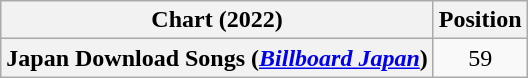<table class="wikitable plainrowheaders" style="text-align:center">
<tr>
<th scope="col">Chart (2022)</th>
<th scope="col">Position</th>
</tr>
<tr>
<th scope="row">Japan Download Songs (<em><a href='#'>Billboard Japan</a></em>)</th>
<td>59</td>
</tr>
</table>
